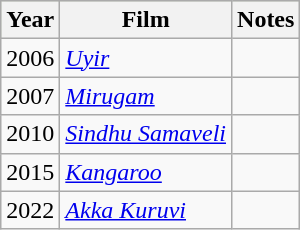<table class="wikitable">
<tr style="background:#cdb; text-align:center;">
<th>Year</th>
<th>Film</th>
<th>Notes</th>
</tr>
<tr>
<td>2006</td>
<td><em><a href='#'>Uyir</a></em></td>
<td></td>
</tr>
<tr>
<td>2007</td>
<td><em><a href='#'>Mirugam</a></em></td>
<td></td>
</tr>
<tr>
<td>2010</td>
<td><em><a href='#'>Sindhu Samaveli</a></em></td>
<td></td>
</tr>
<tr>
<td>2015</td>
<td><em><a href='#'>Kangaroo</a></em></td>
<td></td>
</tr>
<tr>
<td>2022</td>
<td><em><a href='#'>Akka Kuruvi</a></em></td>
<td></td>
</tr>
</table>
